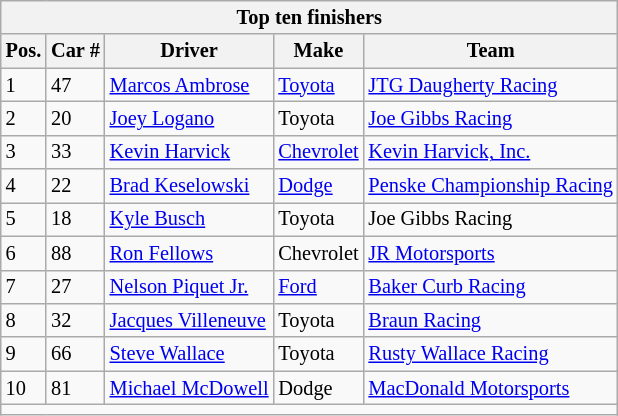<table class="wikitable" style="font-size: 85%;">
<tr>
<th colspan=5 align=center>Top ten finishers</th>
</tr>
<tr>
<th>Pos.</th>
<th>Car #</th>
<th>Driver</th>
<th>Make</th>
<th>Team</th>
</tr>
<tr>
<td>1</td>
<td>47</td>
<td><a href='#'>Marcos Ambrose</a></td>
<td><a href='#'>Toyota</a></td>
<td><a href='#'>JTG Daugherty Racing</a></td>
</tr>
<tr>
<td>2</td>
<td>20</td>
<td><a href='#'>Joey Logano</a></td>
<td>Toyota</td>
<td><a href='#'>Joe Gibbs Racing</a></td>
</tr>
<tr>
<td>3</td>
<td>33</td>
<td><a href='#'>Kevin Harvick</a></td>
<td><a href='#'>Chevrolet</a></td>
<td><a href='#'>Kevin Harvick, Inc.</a></td>
</tr>
<tr>
<td>4</td>
<td>22</td>
<td><a href='#'>Brad Keselowski</a></td>
<td><a href='#'>Dodge</a></td>
<td><a href='#'>Penske Championship Racing</a></td>
</tr>
<tr>
<td>5</td>
<td>18</td>
<td><a href='#'>Kyle Busch</a></td>
<td>Toyota</td>
<td>Joe Gibbs Racing</td>
</tr>
<tr>
<td>6</td>
<td>88</td>
<td><a href='#'>Ron Fellows</a></td>
<td>Chevrolet</td>
<td><a href='#'>JR Motorsports</a></td>
</tr>
<tr>
<td>7</td>
<td>27</td>
<td><a href='#'>Nelson Piquet Jr.</a></td>
<td><a href='#'>Ford</a></td>
<td><a href='#'>Baker Curb Racing</a></td>
</tr>
<tr>
<td>8</td>
<td>32</td>
<td><a href='#'>Jacques Villeneuve</a></td>
<td>Toyota</td>
<td><a href='#'>Braun Racing</a></td>
</tr>
<tr>
<td>9</td>
<td>66</td>
<td><a href='#'>Steve Wallace</a></td>
<td>Toyota</td>
<td><a href='#'>Rusty Wallace Racing</a></td>
</tr>
<tr>
<td>10</td>
<td>81</td>
<td><a href='#'>Michael McDowell</a></td>
<td>Dodge</td>
<td><a href='#'>MacDonald Motorsports</a></td>
</tr>
<tr>
<td colspan=5 align=center></td>
</tr>
</table>
